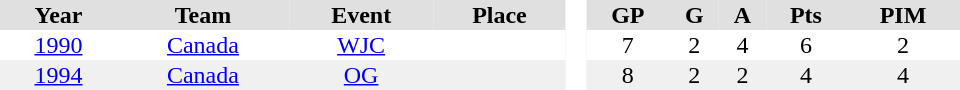<table border="0" cellpadding="1" cellspacing="0" style="text-align:center; width:40em">
<tr ALIGN="center" bgcolor="#e0e0e0">
<th>Year</th>
<th>Team</th>
<th>Event</th>
<th>Place</th>
<th ALIGN="center" rowspan="99" bgcolor="#ffffff"> </th>
<th>GP</th>
<th>G</th>
<th>A</th>
<th>Pts</th>
<th>PIM</th>
</tr>
<tr>
<td><a href='#'>1990</a></td>
<td><a href='#'>Canada</a></td>
<td><a href='#'>WJC</a></td>
<td></td>
<td>7</td>
<td>2</td>
<td>4</td>
<td>6</td>
<td>2</td>
</tr>
<tr bgcolor="#f0f0f0">
<td><a href='#'>1994</a></td>
<td><a href='#'>Canada</a></td>
<td><a href='#'>OG</a></td>
<td></td>
<td>8</td>
<td>2</td>
<td>2</td>
<td>4</td>
<td>4</td>
</tr>
</table>
